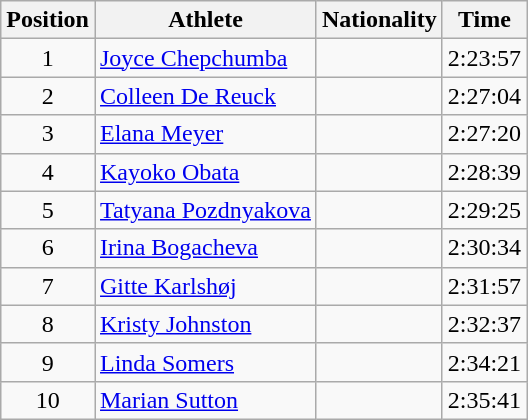<table class="wikitable sortable">
<tr>
<th>Position</th>
<th>Athlete</th>
<th>Nationality</th>
<th>Time</th>
</tr>
<tr>
<td style="text-align:center">1</td>
<td><a href='#'>Joyce Chepchumba</a></td>
<td></td>
<td>2:23:57</td>
</tr>
<tr>
<td style="text-align:center">2</td>
<td><a href='#'>Colleen De Reuck</a></td>
<td></td>
<td>2:27:04</td>
</tr>
<tr>
<td style="text-align:center">3</td>
<td><a href='#'>Elana Meyer</a></td>
<td></td>
<td>2:27:20</td>
</tr>
<tr>
<td style="text-align:center">4</td>
<td><a href='#'>Kayoko Obata</a></td>
<td></td>
<td>2:28:39</td>
</tr>
<tr>
<td style="text-align:center">5</td>
<td><a href='#'>Tatyana Pozdnyakova</a></td>
<td></td>
<td>2:29:25</td>
</tr>
<tr>
<td style="text-align:center">6</td>
<td><a href='#'>Irina Bogacheva</a></td>
<td></td>
<td>2:30:34</td>
</tr>
<tr>
<td style="text-align:center">7</td>
<td><a href='#'>Gitte Karlshøj</a></td>
<td></td>
<td>2:31:57</td>
</tr>
<tr>
<td style="text-align:center">8</td>
<td><a href='#'>Kristy Johnston</a></td>
<td></td>
<td>2:32:37</td>
</tr>
<tr>
<td style="text-align:center">9</td>
<td><a href='#'>Linda Somers</a></td>
<td></td>
<td>2:34:21</td>
</tr>
<tr>
<td style="text-align:center">10</td>
<td><a href='#'>Marian Sutton</a></td>
<td></td>
<td>2:35:41</td>
</tr>
</table>
